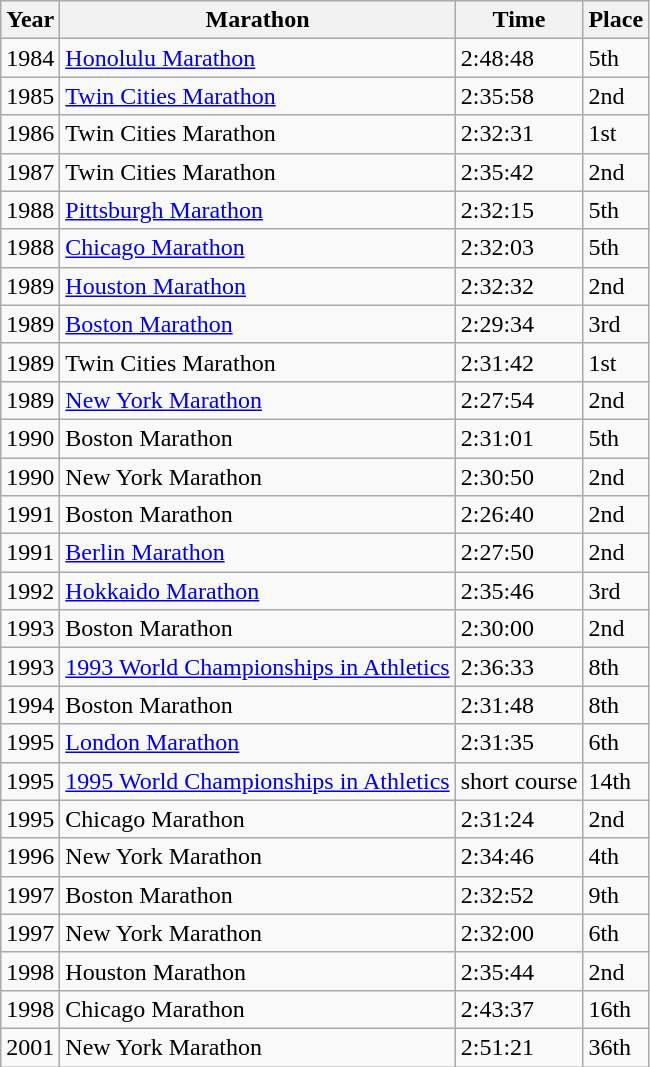<table class="wikitable sortable">
<tr>
<th>Year</th>
<th>Marathon</th>
<th>Time</th>
<th>Place</th>
</tr>
<tr>
<td>1984</td>
<td><a href='#'>Honolulu Marathon</a></td>
<td>2:48:48</td>
<td>5th</td>
</tr>
<tr>
<td>1985</td>
<td><a href='#'>Twin Cities Marathon</a></td>
<td>2:35:58</td>
<td>2nd</td>
</tr>
<tr>
<td>1986</td>
<td>Twin Cities Marathon</td>
<td>2:32:31</td>
<td>1st</td>
</tr>
<tr>
<td>1987</td>
<td>Twin Cities Marathon</td>
<td>2:35:42</td>
<td>2nd</td>
</tr>
<tr>
<td>1988</td>
<td><a href='#'>Pittsburgh Marathon</a></td>
<td>2:32:15</td>
<td>5th</td>
</tr>
<tr>
<td>1988</td>
<td><a href='#'>Chicago Marathon</a></td>
<td>2:32:03</td>
<td>5th</td>
</tr>
<tr>
<td>1989</td>
<td><a href='#'>Houston Marathon</a></td>
<td>2:32:32</td>
<td>2nd</td>
</tr>
<tr>
<td>1989</td>
<td><a href='#'>Boston Marathon</a></td>
<td>2:29:34</td>
<td>3rd</td>
</tr>
<tr>
<td>1989</td>
<td>Twin Cities Marathon</td>
<td>2:31:42</td>
<td>1st</td>
</tr>
<tr>
<td>1989</td>
<td><a href='#'>New York Marathon</a></td>
<td>2:27:54</td>
<td>2nd</td>
</tr>
<tr>
<td>1990</td>
<td>Boston Marathon</td>
<td>2:31:01</td>
<td>5th</td>
</tr>
<tr>
<td>1990</td>
<td>New York Marathon</td>
<td>2:30:50</td>
<td>2nd</td>
</tr>
<tr>
<td>1991</td>
<td>Boston Marathon</td>
<td>2:26:40</td>
<td>2nd</td>
</tr>
<tr>
<td>1991</td>
<td><a href='#'>Berlin Marathon</a></td>
<td>2:27:50</td>
<td>2nd</td>
</tr>
<tr>
<td>1992</td>
<td><a href='#'>Hokkaido Marathon</a></td>
<td>2:35:46</td>
<td>3rd</td>
</tr>
<tr>
<td>1993</td>
<td>Boston Marathon</td>
<td>2:30:00</td>
<td>2nd</td>
</tr>
<tr>
<td>1993</td>
<td><a href='#'>1993 World Championships in Athletics</a></td>
<td>2:36:33</td>
<td>8th</td>
</tr>
<tr>
<td>1994</td>
<td>Boston Marathon</td>
<td>2:31:48</td>
<td>8th</td>
</tr>
<tr>
<td>1995</td>
<td><a href='#'>London Marathon</a></td>
<td>2:31:35</td>
<td>6th</td>
</tr>
<tr>
<td>1995</td>
<td><a href='#'>1995 World Championships in Athletics</a></td>
<td>short course</td>
<td>14th</td>
</tr>
<tr>
<td>1995</td>
<td>Chicago Marathon</td>
<td>2:31:24</td>
<td>2nd</td>
</tr>
<tr>
<td>1996</td>
<td>New York Marathon</td>
<td>2:34:46</td>
<td>4th</td>
</tr>
<tr>
<td>1997</td>
<td>Boston Marathon</td>
<td>2:32:52</td>
<td>9th</td>
</tr>
<tr>
<td>1997</td>
<td>New York Marathon</td>
<td>2:32:00</td>
<td>6th</td>
</tr>
<tr>
<td>1998</td>
<td>Houston Marathon</td>
<td>2:35:44</td>
<td>2nd</td>
</tr>
<tr>
<td>1998</td>
<td>Chicago Marathon</td>
<td>2:43:37</td>
<td>16th</td>
</tr>
<tr>
<td>2001</td>
<td>New York Marathon</td>
<td>2:51:21</td>
<td>36th</td>
</tr>
</table>
